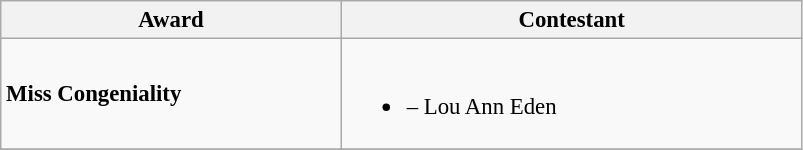<table class="wikitable sortable" style="font-size:95%;">
<tr>
<th width="220">Award</th>
<th width="300">Contestant</th>
</tr>
<tr>
<td><strong>Miss Congeniality</strong></td>
<td><br><ul><li><strong></strong> – Lou Ann Eden</li></ul></td>
</tr>
<tr>
</tr>
</table>
